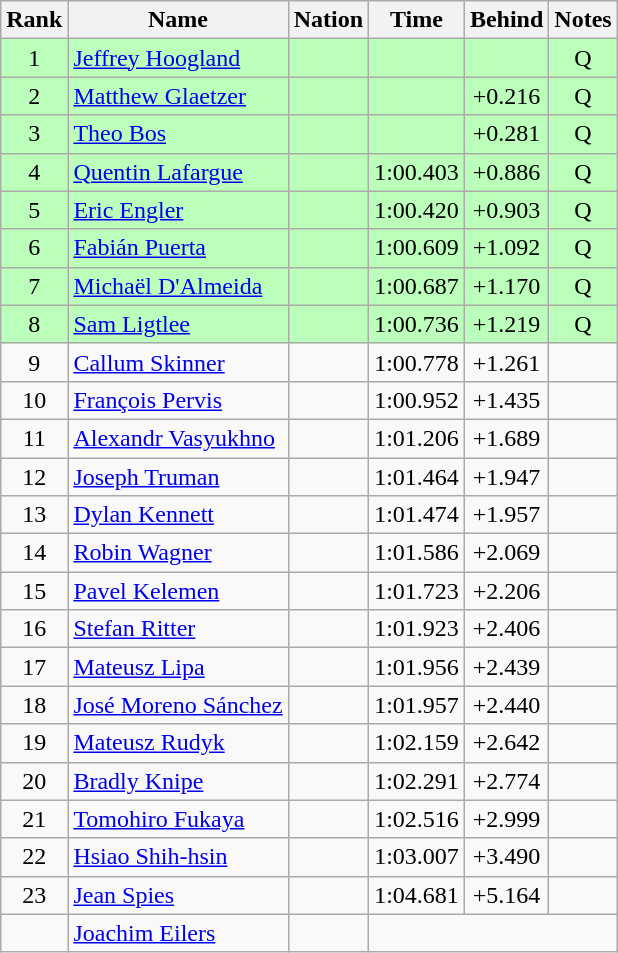<table class="wikitable sortable" style="text-align:center">
<tr>
<th>Rank</th>
<th>Name</th>
<th>Nation</th>
<th>Time</th>
<th>Behind</th>
<th>Notes</th>
</tr>
<tr bgcolor=bbffbb>
<td>1</td>
<td align=left><a href='#'>Jeffrey Hoogland</a></td>
<td align=left></td>
<td></td>
<td></td>
<td>Q</td>
</tr>
<tr bgcolor=bbffbb>
<td>2</td>
<td align=left><a href='#'>Matthew Glaetzer</a></td>
<td align=left></td>
<td></td>
<td>+0.216</td>
<td>Q</td>
</tr>
<tr bgcolor=bbffbb>
<td>3</td>
<td align=left><a href='#'>Theo Bos</a></td>
<td align=left></td>
<td></td>
<td>+0.281</td>
<td>Q</td>
</tr>
<tr bgcolor=bbffbb>
<td>4</td>
<td align=left><a href='#'>Quentin Lafargue</a></td>
<td align=left></td>
<td>1:00.403</td>
<td>+0.886</td>
<td>Q</td>
</tr>
<tr bgcolor=bbffbb>
<td>5</td>
<td align=left><a href='#'>Eric Engler</a></td>
<td align=left></td>
<td>1:00.420</td>
<td>+0.903</td>
<td>Q</td>
</tr>
<tr bgcolor=bbffbb>
<td>6</td>
<td align=left><a href='#'>Fabián Puerta</a></td>
<td align=left></td>
<td>1:00.609</td>
<td>+1.092</td>
<td>Q</td>
</tr>
<tr bgcolor=bbffbb>
<td>7</td>
<td align=left><a href='#'>Michaël D'Almeida</a></td>
<td align=left></td>
<td>1:00.687</td>
<td>+1.170</td>
<td>Q</td>
</tr>
<tr bgcolor=bbffbb>
<td>8</td>
<td align=left><a href='#'>Sam Ligtlee</a></td>
<td align=left></td>
<td>1:00.736</td>
<td>+1.219</td>
<td>Q</td>
</tr>
<tr>
<td>9</td>
<td align=left><a href='#'>Callum Skinner</a></td>
<td align=left></td>
<td>1:00.778</td>
<td>+1.261</td>
<td></td>
</tr>
<tr>
<td>10</td>
<td align=left><a href='#'>François Pervis</a></td>
<td align=left></td>
<td>1:00.952</td>
<td>+1.435</td>
<td></td>
</tr>
<tr>
<td>11</td>
<td align=left><a href='#'>Alexandr Vasyukhno</a></td>
<td align=left></td>
<td>1:01.206</td>
<td>+1.689</td>
<td></td>
</tr>
<tr>
<td>12</td>
<td align=left><a href='#'>Joseph Truman</a></td>
<td align=left></td>
<td>1:01.464</td>
<td>+1.947</td>
<td></td>
</tr>
<tr>
<td>13</td>
<td align=left><a href='#'>Dylan Kennett</a></td>
<td align=left></td>
<td>1:01.474</td>
<td>+1.957</td>
<td></td>
</tr>
<tr>
<td>14</td>
<td align=left><a href='#'>Robin Wagner</a></td>
<td align=left></td>
<td>1:01.586</td>
<td>+2.069</td>
<td></td>
</tr>
<tr>
<td>15</td>
<td align=left><a href='#'>Pavel Kelemen</a></td>
<td align=left></td>
<td>1:01.723</td>
<td>+2.206</td>
<td></td>
</tr>
<tr>
<td>16</td>
<td align=left><a href='#'>Stefan Ritter</a></td>
<td align=left></td>
<td>1:01.923</td>
<td>+2.406</td>
<td></td>
</tr>
<tr>
<td>17</td>
<td align=left><a href='#'>Mateusz Lipa</a></td>
<td align=left></td>
<td>1:01.956</td>
<td>+2.439</td>
<td></td>
</tr>
<tr>
<td>18</td>
<td align=left><a href='#'>José Moreno Sánchez</a></td>
<td align=left></td>
<td>1:01.957</td>
<td>+2.440</td>
<td></td>
</tr>
<tr>
<td>19</td>
<td align=left><a href='#'>Mateusz Rudyk</a></td>
<td align=left></td>
<td>1:02.159</td>
<td>+2.642</td>
<td></td>
</tr>
<tr>
<td>20</td>
<td align=left><a href='#'>Bradly Knipe</a></td>
<td align=left></td>
<td>1:02.291</td>
<td>+2.774</td>
<td></td>
</tr>
<tr>
<td>21</td>
<td align=left><a href='#'>Tomohiro Fukaya</a></td>
<td align=left></td>
<td>1:02.516</td>
<td>+2.999</td>
<td></td>
</tr>
<tr>
<td>22</td>
<td align=left><a href='#'>Hsiao Shih-hsin</a></td>
<td align=left></td>
<td>1:03.007</td>
<td>+3.490</td>
<td></td>
</tr>
<tr>
<td>23</td>
<td align=left><a href='#'>Jean Spies</a></td>
<td align=left></td>
<td>1:04.681</td>
<td>+5.164</td>
<td></td>
</tr>
<tr>
<td></td>
<td align=left><a href='#'>Joachim Eilers</a></td>
<td align=left></td>
<td colspan=3></td>
</tr>
</table>
